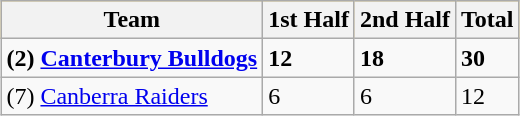<table class="wikitable" style="margin:1em auto;">
<tr bgcolor="#FFCC33">
<th>Team</th>
<th>1st Half</th>
<th>2nd Half</th>
<th>Total</th>
</tr>
<tr>
<td><strong>(2) <a href='#'>Canterbury Bulldogs</a></strong></td>
<td><strong>12</strong></td>
<td><strong>18</strong></td>
<td><strong>30</strong></td>
</tr>
<tr>
<td>(7) <a href='#'>Canberra Raiders</a></td>
<td>6</td>
<td>6</td>
<td>12</td>
</tr>
</table>
